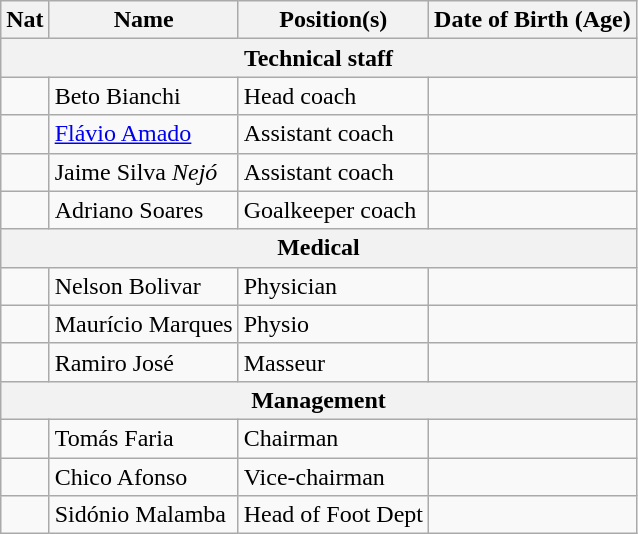<table class="wikitable ve-ce-branchNode ve-ce-tableNode">
<tr>
<th>Nat</th>
<th>Name</th>
<th>Position(s)</th>
<th>Date of Birth (Age)</th>
</tr>
<tr>
<th colspan="4">Technical staff</th>
</tr>
<tr>
<td></td>
<td>Beto Bianchi</td>
<td>Head coach</td>
<td></td>
</tr>
<tr>
<td></td>
<td><a href='#'>Flávio Amado</a></td>
<td>Assistant coach</td>
<td></td>
</tr>
<tr>
<td></td>
<td>Jaime Silva <em>Nejó</em></td>
<td>Assistant coach</td>
<td></td>
</tr>
<tr>
<td></td>
<td>Adriano Soares</td>
<td>Goalkeeper coach</td>
<td></td>
</tr>
<tr>
<th colspan="4">Medical</th>
</tr>
<tr>
<td></td>
<td>Nelson Bolivar</td>
<td>Physician</td>
<td></td>
</tr>
<tr>
<td></td>
<td>Maurício Marques</td>
<td>Physio</td>
<td></td>
</tr>
<tr>
<td></td>
<td>Ramiro José</td>
<td>Masseur</td>
<td></td>
</tr>
<tr>
<th colspan="4">Management</th>
</tr>
<tr>
<td></td>
<td>Tomás Faria</td>
<td>Chairman</td>
<td></td>
</tr>
<tr>
<td></td>
<td>Chico Afonso</td>
<td>Vice-chairman</td>
<td></td>
</tr>
<tr>
<td></td>
<td>Sidónio Malamba</td>
<td>Head of Foot Dept</td>
<td></td>
</tr>
</table>
